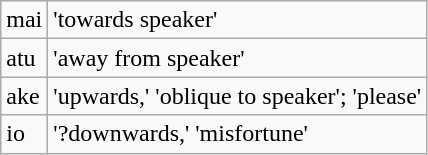<table class="wikitable">
<tr>
<td>mai</td>
<td>'towards speaker'</td>
</tr>
<tr>
<td>atu</td>
<td>'away from speaker'</td>
</tr>
<tr>
<td>ake</td>
<td>'upwards,' 'oblique to speaker'; 'please'</td>
</tr>
<tr>
<td>io</td>
<td>'?downwards,' 'misfortune'</td>
</tr>
</table>
